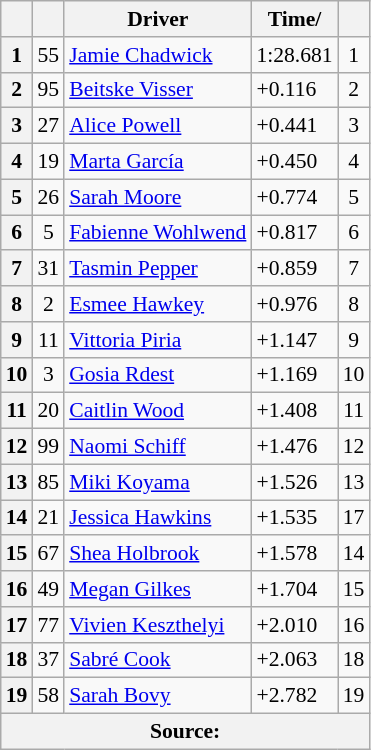<table class="wikitable" style="font-size:90%">
<tr>
<th scope="col"></th>
<th scope="col"></th>
<th scope="col">Driver</th>
<th scope="col">Time/</th>
<th scope="col"></th>
</tr>
<tr>
<th scope="row">1</th>
<td align="center">55</td>
<td> <a href='#'>Jamie Chadwick</a></td>
<td>1:28.681</td>
<td align="center">1</td>
</tr>
<tr>
<th scope="row">2</th>
<td align="center">95</td>
<td> <a href='#'>Beitske Visser</a></td>
<td>+0.116</td>
<td align="center">2</td>
</tr>
<tr>
<th scope="row">3</th>
<td align="center">27</td>
<td> <a href='#'>Alice Powell</a></td>
<td>+0.441</td>
<td align="center">3</td>
</tr>
<tr>
<th scope="row">4</th>
<td align="center">19</td>
<td> <a href='#'>Marta García</a></td>
<td>+0.450</td>
<td align="center">4</td>
</tr>
<tr>
<th scope="row">5</th>
<td align="center">26</td>
<td> <a href='#'>Sarah Moore</a></td>
<td>+0.774</td>
<td align="center">5</td>
</tr>
<tr>
<th scope="row">6</th>
<td align="center">5</td>
<td> <a href='#'>Fabienne Wohlwend</a></td>
<td>+0.817</td>
<td align="center">6</td>
</tr>
<tr>
<th scope="row">7</th>
<td align="center">31</td>
<td> <a href='#'>Tasmin Pepper</a></td>
<td>+0.859</td>
<td align="center">7</td>
</tr>
<tr>
<th scope="row">8</th>
<td align="center">2</td>
<td> <a href='#'>Esmee Hawkey</a></td>
<td>+0.976</td>
<td align="center">8</td>
</tr>
<tr>
<th scope="row">9</th>
<td align="center">11</td>
<td> <a href='#'>Vittoria Piria</a></td>
<td>+1.147</td>
<td align="center">9</td>
</tr>
<tr>
<th scope="row">10</th>
<td align="center">3</td>
<td> <a href='#'>Gosia Rdest</a></td>
<td>+1.169</td>
<td align="center">10</td>
</tr>
<tr>
<th scope="row">11</th>
<td align="center">20</td>
<td> <a href='#'>Caitlin Wood</a></td>
<td>+1.408</td>
<td align="center">11</td>
</tr>
<tr>
<th scope="row">12</th>
<td align="center">99</td>
<td> <a href='#'>Naomi Schiff</a></td>
<td>+1.476</td>
<td align="center">12</td>
</tr>
<tr>
<th scope="row">13</th>
<td align="center">85</td>
<td> <a href='#'>Miki Koyama</a></td>
<td>+1.526</td>
<td align="center">13</td>
</tr>
<tr>
<th scope="row">14</th>
<td align="center">21</td>
<td> <a href='#'>Jessica Hawkins</a></td>
<td>+1.535</td>
<td align="center">17</td>
</tr>
<tr>
<th scope="row">15</th>
<td align="center">67</td>
<td> <a href='#'>Shea Holbrook</a></td>
<td>+1.578</td>
<td align="center">14</td>
</tr>
<tr>
<th scope="row">16</th>
<td align="center">49</td>
<td> <a href='#'>Megan Gilkes</a></td>
<td>+1.704</td>
<td align="center">15</td>
</tr>
<tr>
<th scope="row">17</th>
<td align="center">77</td>
<td> <a href='#'>Vivien Keszthelyi</a></td>
<td>+2.010</td>
<td align="center">16</td>
</tr>
<tr>
<th scope="row">18</th>
<td align="center">37</td>
<td> <a href='#'>Sabré Cook</a></td>
<td>+2.063</td>
<td align="center">18</td>
</tr>
<tr>
<th scope="row">19</th>
<td align="center">58</td>
<td> <a href='#'>Sarah Bovy</a></td>
<td>+2.782</td>
<td align="center">19</td>
</tr>
<tr>
<th colspan=5>Source:</th>
</tr>
</table>
